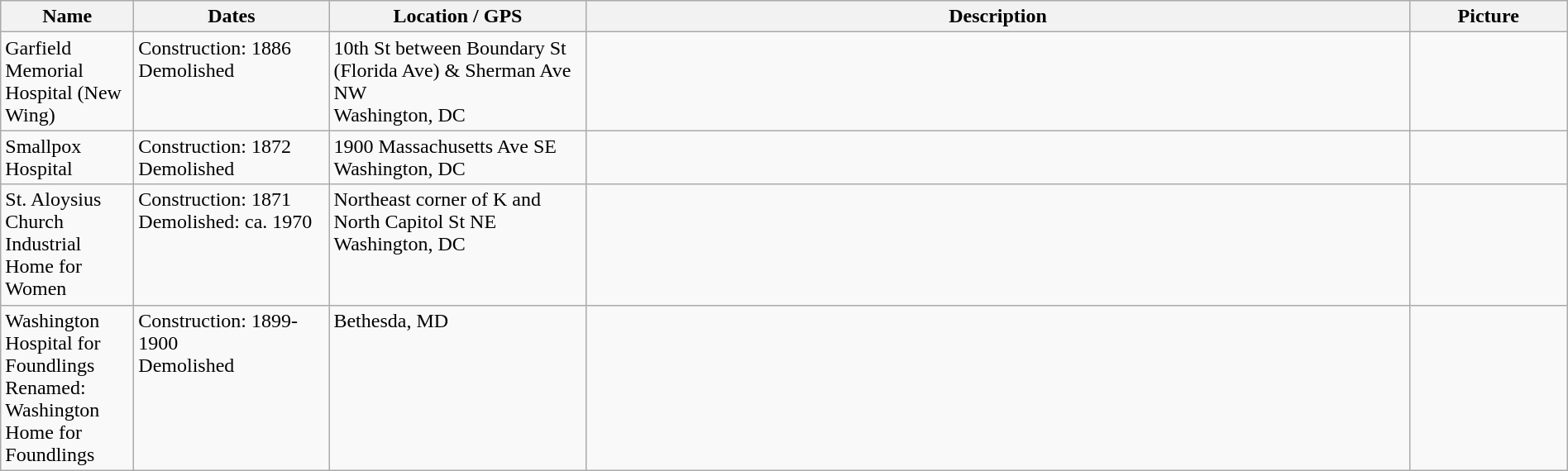<table class="wikitable sortable" style="width: 100%">
<tr>
<th style="width: 100px;">Name</th>
<th style="width: 150px;">Dates</th>
<th style="width: 200px;">Location / GPS</th>
<th>Description</th>
<th style="width: 120px;">Picture</th>
</tr>
<tr style="vertical-align: top;">
<td>Garfield Memorial Hospital (New Wing)</td>
<td>Construction: 1886<br> Demolished</td>
<td>10th St between Boundary St (Florida Ave) & Sherman Ave NW<br> Washington, DC<br></td>
<td></td>
<td></td>
</tr>
<tr style="vertical-align: top;">
<td>Smallpox Hospital</td>
<td>Construction: 1872<br> Demolished</td>
<td>1900 Massachusetts Ave SE<br> Washington, DC<br></td>
<td></td>
<td></td>
</tr>
<tr style="vertical-align: top;">
<td>St. Aloysius Church Industrial Home for Women</td>
<td>Construction: 1871<br> Demolished: ca. 1970</td>
<td>Northeast corner of K and North Capitol St NE<br> Washington, DC<br></td>
<td></td>
<td></td>
</tr>
<tr style="vertical-align: top;">
<td>Washington Hospital for Foundlings<br> Renamed: Washington Home for Foundlings</td>
<td>Construction: 1899-1900<br> Demolished</td>
<td>Bethesda, MD</td>
<td></td>
<td></td>
</tr>
</table>
